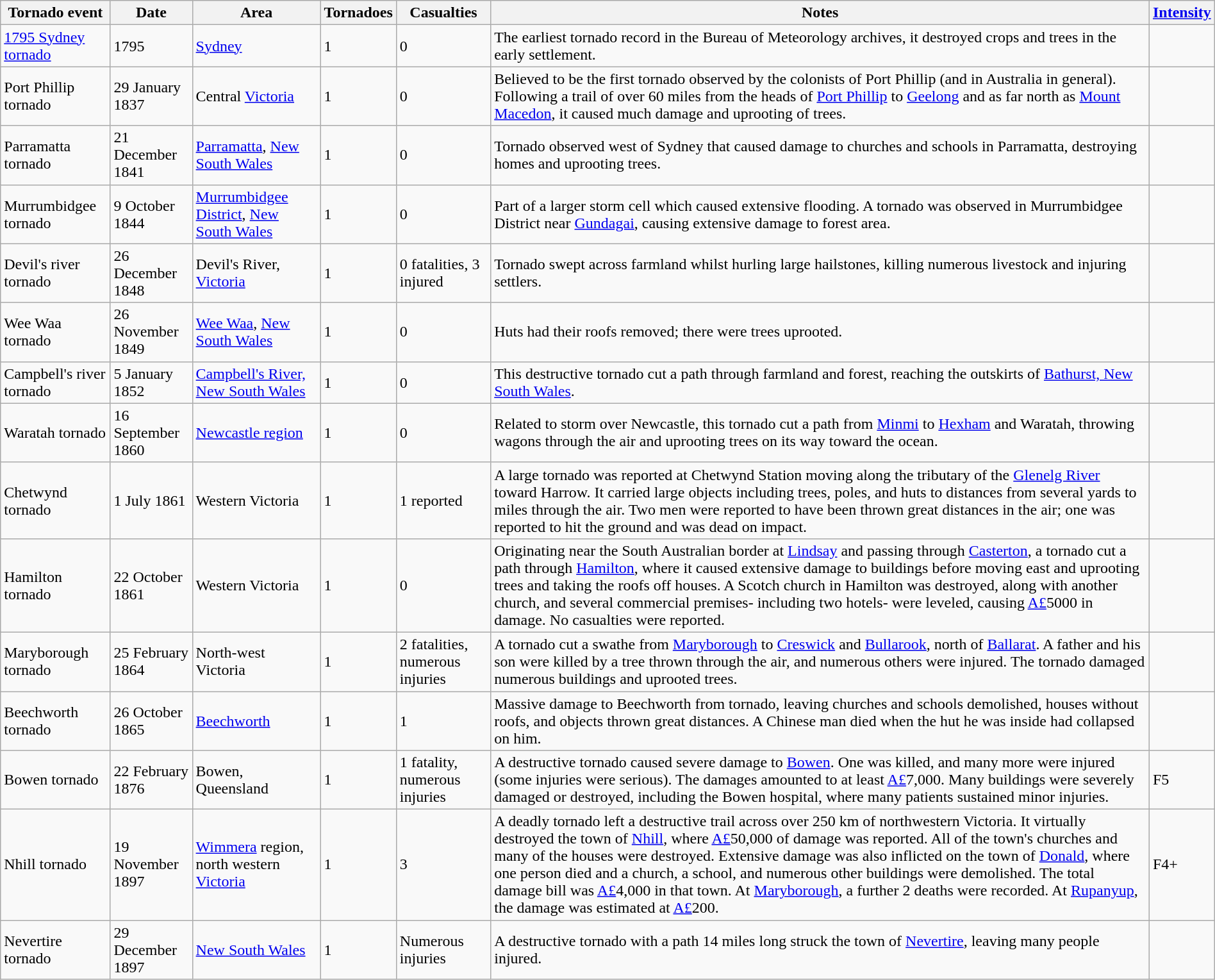<table class="wikitable collapsible sortable" style="width:100%;">
<tr>
<th scope="col">Tornado event</th>
<th scope="col">Date</th>
<th scope="col">Area</th>
<th scope="col">Tornadoes</th>
<th scope="col">Casualties</th>
<th scope="col" class="unsortable">Notes</th>
<th scope="col"><a href='#'>Intensity</a></th>
</tr>
<tr>
<td><a href='#'>1795 Sydney tornado</a></td>
<td>1795</td>
<td><a href='#'>Sydney</a></td>
<td>1</td>
<td>0</td>
<td>The earliest tornado record in the Bureau of Meteorology archives, it destroyed crops and trees in the early settlement.</td>
<td></td>
</tr>
<tr>
<td>Port Phillip tornado</td>
<td>29 January 1837</td>
<td>Central <a href='#'>Victoria</a></td>
<td>1</td>
<td>0</td>
<td>Believed to be the first tornado observed by the colonists of Port Phillip (and in Australia in general).  Following a trail of over 60 miles from the heads of <a href='#'>Port Phillip</a> to <a href='#'>Geelong</a> and as far north as <a href='#'>Mount Macedon</a>, it caused much damage and uprooting of trees.</td>
<td></td>
</tr>
<tr>
<td>Parramatta tornado</td>
<td>21 December 1841</td>
<td><a href='#'>Parramatta</a>, <a href='#'>New South Wales</a></td>
<td>1</td>
<td>0</td>
<td>Tornado observed west of Sydney that caused damage to churches and schools in Parramatta, destroying homes and uprooting trees.</td>
<td></td>
</tr>
<tr>
<td>Murrumbidgee tornado</td>
<td>9 October 1844</td>
<td><a href='#'>Murrumbidgee District</a>, <a href='#'>New South Wales</a></td>
<td>1</td>
<td>0</td>
<td>Part of a larger storm cell which caused extensive flooding. A tornado was observed in Murrumbidgee District near <a href='#'>Gundagai</a>, causing extensive damage to forest area.</td>
<td></td>
</tr>
<tr>
<td>Devil's river tornado</td>
<td>26 December 1848</td>
<td>Devil's River, <a href='#'>Victoria</a></td>
<td>1</td>
<td>0 fatalities, 3 injured</td>
<td>Tornado swept across farmland whilst hurling large hailstones, killing numerous livestock and injuring settlers.</td>
<td></td>
</tr>
<tr>
<td>Wee Waa tornado</td>
<td>26 November 1849</td>
<td><a href='#'>Wee Waa</a>, <a href='#'>New South Wales</a></td>
<td>1</td>
<td>0</td>
<td>Huts had their roofs removed; there were trees uprooted.</td>
<td></td>
</tr>
<tr>
<td>Campbell's river tornado</td>
<td>5 January 1852</td>
<td><a href='#'>Campbell's River, New South Wales</a></td>
<td>1</td>
<td>0</td>
<td>This destructive tornado cut a path through farmland and forest, reaching the outskirts of <a href='#'>Bathurst, New South Wales</a>.</td>
<td></td>
</tr>
<tr>
<td>Waratah tornado</td>
<td>16 September 1860</td>
<td><a href='#'>Newcastle region</a></td>
<td>1</td>
<td>0</td>
<td>Related to storm over Newcastle, this tornado cut a path from <a href='#'>Minmi</a> to <a href='#'>Hexham</a> and Waratah, throwing wagons through the air and uprooting trees on its way toward the ocean.</td>
<td></td>
</tr>
<tr>
<td>Chetwynd tornado</td>
<td>1 July 1861</td>
<td>Western Victoria</td>
<td>1</td>
<td>1 reported</td>
<td>A large tornado was reported at Chetwynd Station moving along the tributary of the <a href='#'>Glenelg River</a> toward Harrow. It carried large objects including trees, poles, and huts to distances from several yards to miles through the air. Two men were reported to have been thrown great distances in the air; one was reported to hit the ground and was dead on impact.</td>
<td></td>
</tr>
<tr>
<td>Hamilton tornado</td>
<td>22 October 1861</td>
<td>Western Victoria</td>
<td>1</td>
<td>0</td>
<td>Originating near the South Australian border at <a href='#'>Lindsay</a> and passing through <a href='#'>Casterton</a>, a tornado cut a path through <a href='#'>Hamilton</a>, where it caused extensive damage to buildings before moving east and uprooting trees and taking the roofs off houses. A Scotch church in Hamilton was destroyed, along with another church, and several commercial premises- including two hotels- were leveled, causing <a href='#'>A£</a>5000 in damage. No casualties were reported.</td>
<td></td>
</tr>
<tr>
<td>Maryborough tornado</td>
<td>25 February 1864</td>
<td>North-west Victoria</td>
<td>1</td>
<td>2 fatalities, numerous injuries</td>
<td>A tornado cut a swathe from <a href='#'>Maryborough</a> to <a href='#'>Creswick</a> and <a href='#'>Bullarook</a>, north of <a href='#'>Ballarat</a>.  A father and his son were killed by a tree thrown through the air, and numerous others were injured.  The tornado damaged numerous buildings and uprooted trees.</td>
<td></td>
</tr>
<tr>
<td>Beechworth tornado</td>
<td>26 October 1865</td>
<td><a href='#'>Beechworth</a></td>
<td>1</td>
<td>1</td>
<td>Massive damage to Beechworth from tornado, leaving churches and schools demolished, houses without roofs, and objects thrown great distances. A Chinese man died when the hut he was inside had collapsed on him.</td>
<td></td>
</tr>
<tr>
<td>Bowen tornado</td>
<td>22 February 1876</td>
<td>Bowen, Queensland</td>
<td>1</td>
<td>1 fatality, numerous injuries</td>
<td>A destructive tornado caused severe damage to <a href='#'>Bowen</a>. One was killed, and many more were injured (some injuries were serious). The damages amounted to at least <a href='#'>A£</a>7,000. Many buildings were severely damaged or destroyed, including the Bowen hospital, where many patients sustained minor injuries.</td>
<td>F5</td>
</tr>
<tr>
<td>Nhill tornado</td>
<td>19 November 1897</td>
<td><a href='#'>Wimmera</a> region, north western <a href='#'>Victoria</a></td>
<td>1</td>
<td>3</td>
<td>A deadly tornado left a destructive trail across over 250 km of northwestern Victoria. It virtually destroyed the town of <a href='#'>Nhill</a>, where <a href='#'>A£</a>50,000 of damage was reported. All of the town's churches and many of the houses were destroyed.  Extensive damage was also inflicted on the town of <a href='#'>Donald</a>, where one person died and a church, a school, and numerous other buildings were demolished. The total damage bill was <a href='#'>A£</a>4,000 in that town.  At <a href='#'>Maryborough</a>, a further 2 deaths were recorded.  At <a href='#'>Rupanyup</a>, the damage was estimated at <a href='#'>A£</a>200.</td>
<td>F4+</td>
</tr>
<tr>
<td>Nevertire tornado</td>
<td>29 December 1897</td>
<td><a href='#'>New South Wales</a></td>
<td>1</td>
<td>Numerous injuries</td>
<td>A destructive tornado with a path 14 miles long struck the town of <a href='#'>Nevertire</a>, leaving many people injured.</td>
</tr>
</table>
